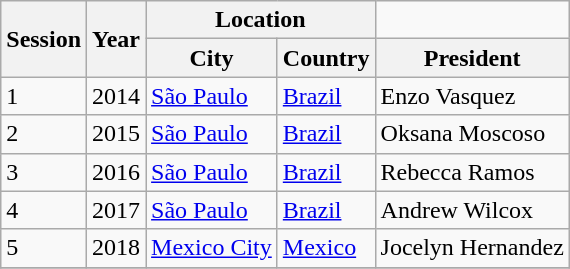<table class=wikitable>
<tr>
<th rowspan="2">Session</th>
<th rowspan="2">Year</th>
<th colspan="2">Location</th>
</tr>
<tr>
<th>City</th>
<th>Country</th>
<th rowspan="1">President</th>
</tr>
<tr>
<td>1</td>
<td>2014</td>
<td><a href='#'>São Paulo</a></td>
<td><a href='#'>Brazil</a></td>
<td>Enzo Vasquez</td>
</tr>
<tr>
<td>2</td>
<td>2015</td>
<td><a href='#'>São Paulo</a></td>
<td><a href='#'>Brazil</a></td>
<td>Oksana Moscoso</td>
</tr>
<tr>
<td>3</td>
<td>2016</td>
<td><a href='#'>São Paulo</a></td>
<td><a href='#'>Brazil</a></td>
<td>Rebecca Ramos</td>
</tr>
<tr>
<td>4</td>
<td>2017</td>
<td><a href='#'>São Paulo</a></td>
<td><a href='#'>Brazil</a></td>
<td>Andrew Wilcox</td>
</tr>
<tr>
<td>5</td>
<td>2018</td>
<td><a href='#'>Mexico City</a></td>
<td><a href='#'>Mexico</a></td>
<td>Jocelyn Hernandez</td>
</tr>
<tr>
</tr>
</table>
